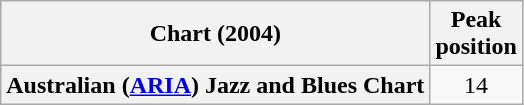<table class="wikitable sortable plainrowheaders" style="text-align:center">
<tr>
<th scope="col">Chart (2004)</th>
<th scope="col">Peak<br>position</th>
</tr>
<tr>
<th scope="row">Australian (<a href='#'>ARIA</a>) Jazz and Blues Chart</th>
<td>14</td>
</tr>
</table>
